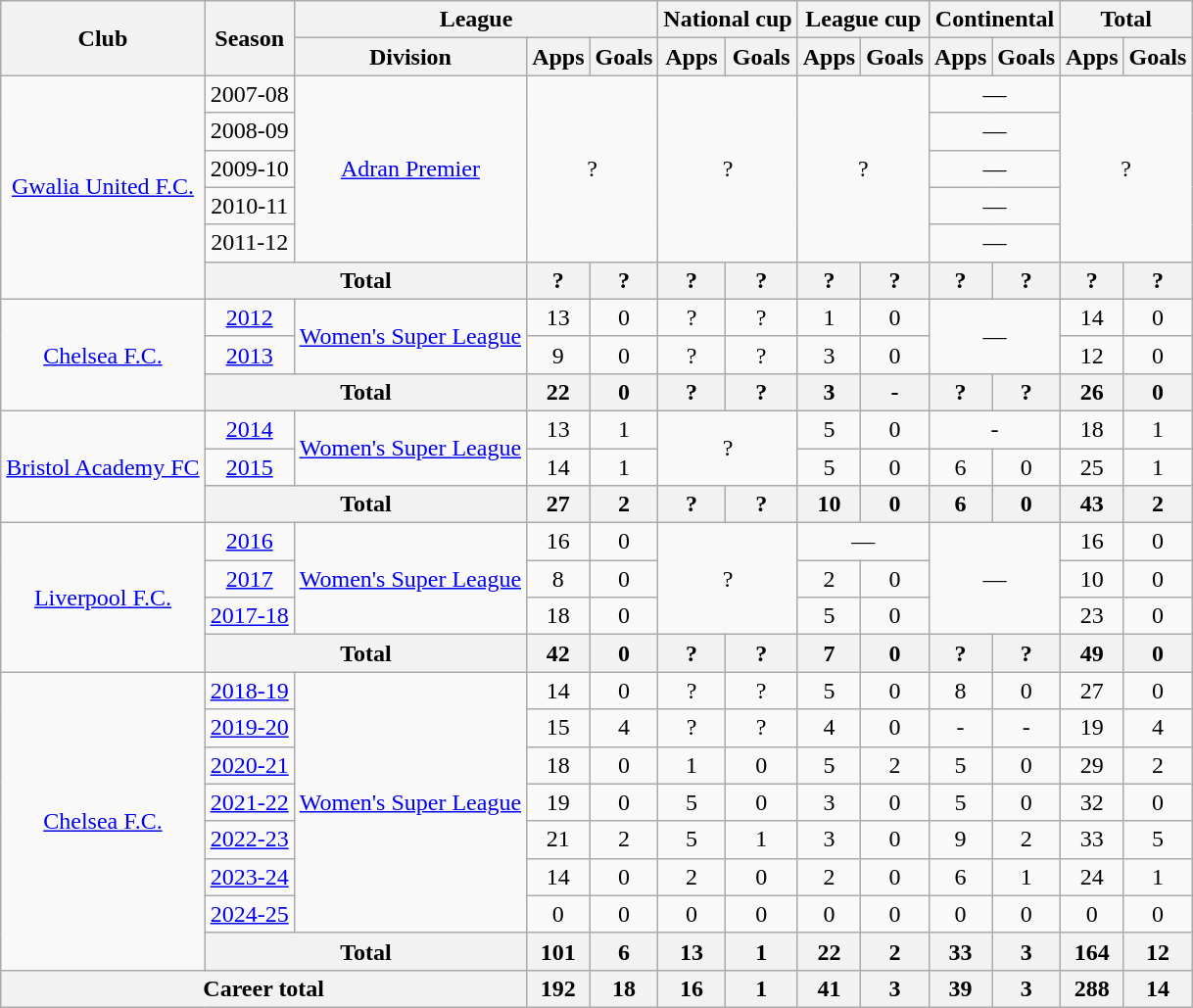<table class="wikitable" style="text-align:center">
<tr>
<th rowspan="2">Club</th>
<th rowspan="2">Season</th>
<th colspan="3">League</th>
<th colspan="2">National cup</th>
<th colspan="2">League cup</th>
<th colspan="2">Continental</th>
<th colspan="2">Total</th>
</tr>
<tr>
<th>Division</th>
<th>Apps</th>
<th>Goals</th>
<th>Apps</th>
<th>Goals</th>
<th>Apps</th>
<th>Goals</th>
<th>Apps</th>
<th>Goals</th>
<th>Apps</th>
<th>Goals</th>
</tr>
<tr>
<td rowspan="6"><a href='#'>Gwalia United F.C.</a></td>
<td>2007-08</td>
<td rowspan="5"><a href='#'>Adran Premier</a></td>
<td colspan="2" rowspan="5">?</td>
<td colspan="2" rowspan="5">?</td>
<td colspan="2" rowspan="5">?</td>
<td colspan="2">—</td>
<td colspan="2" rowspan="5">?</td>
</tr>
<tr>
<td>2008-09</td>
<td colspan="2">—</td>
</tr>
<tr>
<td>2009-10</td>
<td colspan="2">—</td>
</tr>
<tr>
<td>2010-11</td>
<td colspan="2">—</td>
</tr>
<tr>
<td>2011-12</td>
<td colspan="2">—</td>
</tr>
<tr>
<th colspan="2">Total</th>
<th>?</th>
<th>?</th>
<th>?</th>
<th>?</th>
<th>?</th>
<th>?</th>
<th>?</th>
<th>?</th>
<th>?</th>
<th>?</th>
</tr>
<tr>
<td rowspan="3"><a href='#'>Chelsea F.C.</a></td>
<td><a href='#'>2012</a></td>
<td rowspan="2"><a href='#'>Women's Super League</a></td>
<td>13</td>
<td>0</td>
<td>?</td>
<td>?</td>
<td>1</td>
<td>0</td>
<td colspan="2" rowspan="2">—</td>
<td>14</td>
<td>0</td>
</tr>
<tr>
<td><a href='#'>2013</a></td>
<td>9</td>
<td>0</td>
<td>?</td>
<td>?</td>
<td>3</td>
<td>0</td>
<td>12</td>
<td>0</td>
</tr>
<tr>
<th colspan="2">Total</th>
<th>22</th>
<th>0</th>
<th>?</th>
<th>?</th>
<th>3</th>
<th>-</th>
<th>?</th>
<th>?</th>
<th>26</th>
<th>0</th>
</tr>
<tr>
<td rowspan="3"><a href='#'>Bristol Academy FC</a></td>
<td><a href='#'>2014</a></td>
<td rowspan="2"><a href='#'>Women's Super League</a></td>
<td>13</td>
<td>1</td>
<td colspan="2" rowspan="2">?</td>
<td>5</td>
<td>0</td>
<td colspan="2">-</td>
<td>18</td>
<td>1</td>
</tr>
<tr>
<td><a href='#'>2015</a></td>
<td>14</td>
<td>1</td>
<td>5</td>
<td>0</td>
<td>6</td>
<td>0</td>
<td>25</td>
<td>1</td>
</tr>
<tr>
<th colspan="2">Total</th>
<th>27</th>
<th>2</th>
<th>?</th>
<th>?</th>
<th>10</th>
<th>0</th>
<th>6</th>
<th>0</th>
<th>43</th>
<th>2</th>
</tr>
<tr>
<td rowspan="4"><a href='#'>Liverpool F.C.</a></td>
<td><a href='#'>2016</a></td>
<td rowspan="3"><a href='#'>Women's Super League</a></td>
<td>16</td>
<td>0</td>
<td colspan="2" rowspan="3">?</td>
<td colspan="2">—</td>
<td colspan="2" rowspan="3">—</td>
<td>16</td>
<td>0</td>
</tr>
<tr>
<td><a href='#'>2017</a></td>
<td>8</td>
<td>0</td>
<td>2</td>
<td>0</td>
<td>10</td>
<td>0</td>
</tr>
<tr>
<td><a href='#'>2017-18</a></td>
<td>18</td>
<td>0</td>
<td>5</td>
<td>0</td>
<td>23</td>
<td>0</td>
</tr>
<tr>
<th colspan="2">Total</th>
<th>42</th>
<th>0</th>
<th>?</th>
<th>?</th>
<th>7</th>
<th>0</th>
<th>?</th>
<th>?</th>
<th>49</th>
<th>0</th>
</tr>
<tr>
<td rowspan="8"><a href='#'>Chelsea F.C.</a></td>
<td><a href='#'>2018-19</a></td>
<td rowspan="7"><a href='#'>Women's Super League</a></td>
<td>14</td>
<td>0</td>
<td>?</td>
<td>?</td>
<td>5</td>
<td>0</td>
<td>8</td>
<td>0</td>
<td>27</td>
<td>0</td>
</tr>
<tr>
<td><a href='#'>2019-20</a></td>
<td>15</td>
<td>4</td>
<td>?</td>
<td>?</td>
<td>4</td>
<td>0</td>
<td>-</td>
<td>-</td>
<td>19</td>
<td>4</td>
</tr>
<tr>
<td><a href='#'>2020-21</a></td>
<td>18</td>
<td>0</td>
<td>1</td>
<td>0</td>
<td>5</td>
<td>2</td>
<td>5</td>
<td>0</td>
<td>29</td>
<td>2</td>
</tr>
<tr>
<td><a href='#'>2021-22</a></td>
<td>19</td>
<td>0</td>
<td>5</td>
<td>0</td>
<td>3</td>
<td>0</td>
<td>5</td>
<td>0</td>
<td>32</td>
<td>0</td>
</tr>
<tr>
<td><a href='#'>2022-23</a></td>
<td>21</td>
<td>2</td>
<td>5</td>
<td>1</td>
<td>3</td>
<td>0</td>
<td>9</td>
<td>2</td>
<td>33</td>
<td>5</td>
</tr>
<tr>
<td><a href='#'>2023-24</a></td>
<td>14</td>
<td>0</td>
<td>2</td>
<td>0</td>
<td>2</td>
<td>0</td>
<td>6</td>
<td>1</td>
<td>24</td>
<td>1</td>
</tr>
<tr>
<td><a href='#'>2024-25</a></td>
<td>0</td>
<td>0</td>
<td>0</td>
<td>0</td>
<td>0</td>
<td>0</td>
<td>0</td>
<td>0</td>
<td>0</td>
<td>0</td>
</tr>
<tr>
<th colspan="2">Total</th>
<th>101</th>
<th>6</th>
<th>13</th>
<th>1</th>
<th>22</th>
<th>2</th>
<th>33</th>
<th>3</th>
<th>164</th>
<th>12</th>
</tr>
<tr>
<th colspan="3">Career total</th>
<th>192</th>
<th>18</th>
<th>16</th>
<th>1</th>
<th>41</th>
<th>3</th>
<th>39</th>
<th>3</th>
<th>288</th>
<th>14</th>
</tr>
</table>
